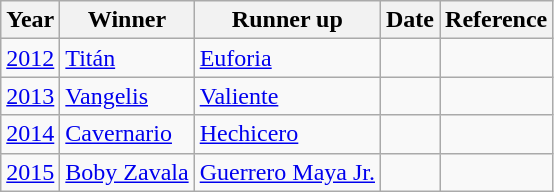<table class="wikitable">
<tr>
<th>Year</th>
<th>Winner</th>
<th>Runner up</th>
<th>Date</th>
<th>Reference</th>
</tr>
<tr>
<td><a href='#'>2012</a></td>
<td><a href='#'>Titán</a></td>
<td><a href='#'>Euforia</a></td>
<td></td>
<td></td>
</tr>
<tr>
<td><a href='#'>2013</a></td>
<td><a href='#'>Vangelis</a></td>
<td><a href='#'>Valiente</a></td>
<td></td>
<td></td>
</tr>
<tr>
<td><a href='#'>2014</a></td>
<td><a href='#'>Cavernario</a></td>
<td><a href='#'>Hechicero</a></td>
<td></td>
<td></td>
</tr>
<tr>
<td><a href='#'>2015</a></td>
<td><a href='#'>Boby Zavala</a></td>
<td><a href='#'>Guerrero Maya Jr.</a></td>
<td></td>
<td></td>
</tr>
</table>
